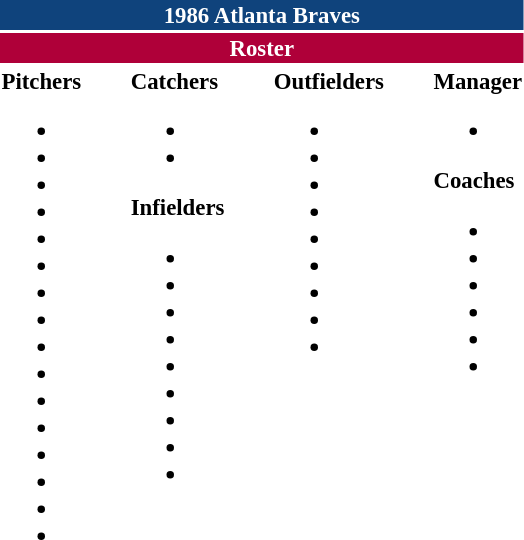<table class="toccolours" style="font-size: 95%;">
<tr>
<th colspan="10" style="background-color: #0f437c; color: #FFFFFF; text-align: center;">1986 Atlanta Braves</th>
</tr>
<tr>
<td colspan="10" style="background-color: #af0039; color: white; text-align: center;"><strong>Roster</strong></td>
</tr>
<tr>
<td valign="top"><strong>Pitchers</strong><br><ul><li></li><li></li><li></li><li></li><li></li><li></li><li></li><li></li><li></li><li></li><li></li><li></li><li></li><li></li><li></li><li></li></ul></td>
<td width="25px"></td>
<td valign="top"><strong>Catchers</strong><br><ul><li></li><li></li></ul><strong>Infielders</strong><ul><li></li><li></li><li></li><li></li><li></li><li></li><li></li><li></li><li></li></ul></td>
<td width="25px"></td>
<td valign="top"><strong>Outfielders</strong><br><ul><li></li><li></li><li></li><li></li><li></li><li></li><li></li><li></li><li></li></ul></td>
<td width="25px"></td>
<td valign="top"><strong>Manager</strong><br><ul><li></li></ul><strong>Coaches</strong><ul><li></li><li></li><li></li><li></li><li></li><li></li></ul></td>
</tr>
</table>
